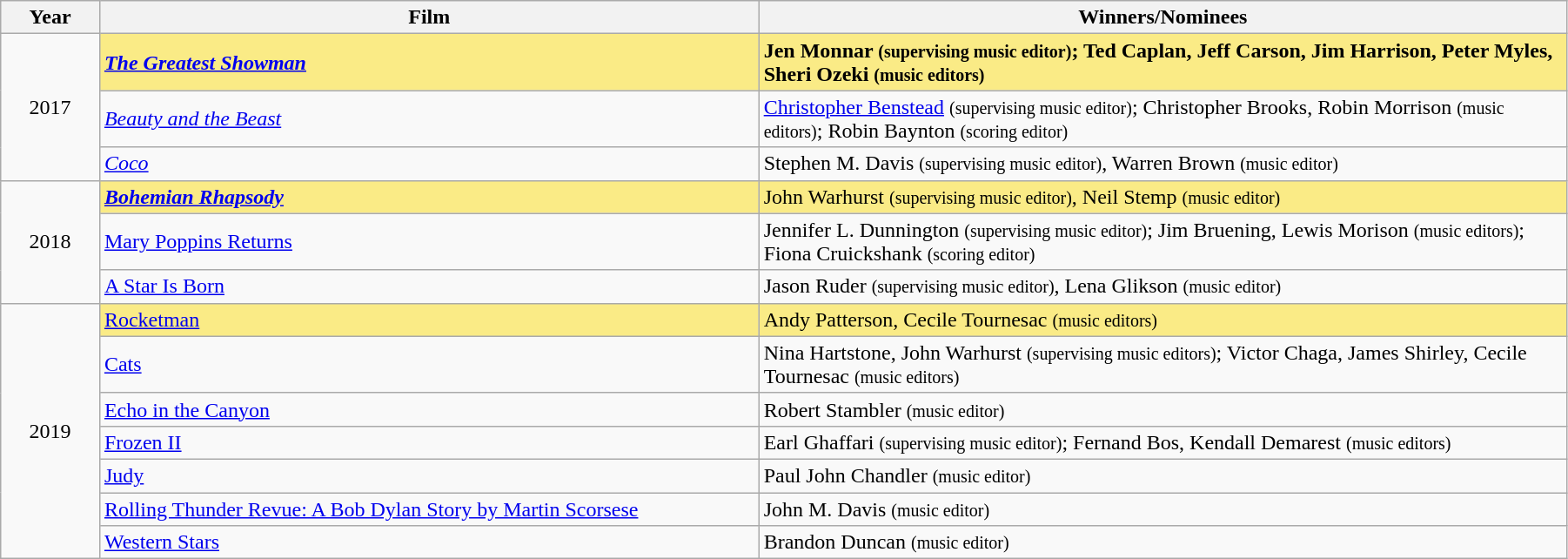<table class="wikitable" width="95%" cellpadding="5">
<tr>
<th width="6%">Year</th>
<th width="40%">Film</th>
<th width="49%">Winners/Nominees</th>
</tr>
<tr>
<td rowspan=3 style="text-align:center">2017<br></td>
<td style="background:#FAEB86;"><strong><em><a href='#'>The Greatest Showman</a></em></strong></td>
<td style="background:#FAEB86;"><strong>Jen Monnar <small>(supervising music editor)</small>; Ted Caplan, Jeff Carson, Jim Harrison, Peter Myles, Sheri Ozeki <small>(music editors)</small></strong></td>
</tr>
<tr>
<td><em><a href='#'>Beauty and the Beast</a></em></td>
<td><a href='#'>Christopher Benstead</a> <small>(supervising music editor)</small>; Christopher Brooks, Robin Morrison <small>(music editors)</small>; Robin Baynton <small>(scoring editor)</small></td>
</tr>
<tr>
<td><em><a href='#'>Coco</a></em></td>
<td>Stephen M. Davis <small>(supervising music editor)</small>, Warren Brown <small>(music editor)</small></td>
</tr>
<tr>
<td rowspan=3 style="text-align:center">2018<br></td>
<td style="background:#FAEB86;"><strong><em><a href='#'>Bohemian Rhapsody</a><em> <strong></td>
<td style="background:#FAEB86;"></strong>John Warhurst <small>(supervising music editor)</small>, Neil Stemp <small>(music editor)</small><strong></td>
</tr>
<tr>
<td></em><a href='#'>Mary Poppins Returns</a><em></td>
<td>Jennifer L. Dunnington <small>(supervising music editor)</small>; Jim Bruening, Lewis Morison <small>(music editors)</small>; Fiona Cruickshank <small>(scoring editor)</small></td>
</tr>
<tr>
<td></em><a href='#'>A Star Is Born</a><em></td>
<td>Jason Ruder <small>(supervising music editor)</small>, Lena Glikson <small>(music editor)</small></td>
</tr>
<tr>
<td rowspan=7 style="text-align:center">2019<br></td>
<td style="background:#FAEB86;"></em></strong><a href='#'>Rocketman</a><strong><em></td>
<td style="background:#FAEB86;"></strong>Andy Patterson, Cecile Tournesac <small>(music editors)</small><strong></td>
</tr>
<tr>
<td></em><a href='#'>Cats</a><em></td>
<td>Nina Hartstone, John Warhurst <small>(supervising music editors)</small>; Victor Chaga, James Shirley, Cecile Tournesac <small>(music editors)</small></td>
</tr>
<tr>
<td></em><a href='#'>Echo in the Canyon</a><em></td>
<td>Robert Stambler <small>(music editor)</small></td>
</tr>
<tr>
<td></em><a href='#'>Frozen II</a><em></td>
<td>Earl Ghaffari <small>(supervising music editor)</small>; Fernand Bos, Kendall Demarest <small>(music editors)</small></td>
</tr>
<tr>
<td></em><a href='#'>Judy</a><em></td>
<td>Paul John Chandler <small>(music editor)</small></td>
</tr>
<tr>
<td></em><a href='#'>Rolling Thunder Revue: A Bob Dylan Story by Martin Scorsese</a><em></td>
<td>John M. Davis <small>(music editor)</small></td>
</tr>
<tr>
<td></em><a href='#'>Western Stars</a><em></td>
<td>Brandon Duncan <small>(music editor)</small></td>
</tr>
</table>
